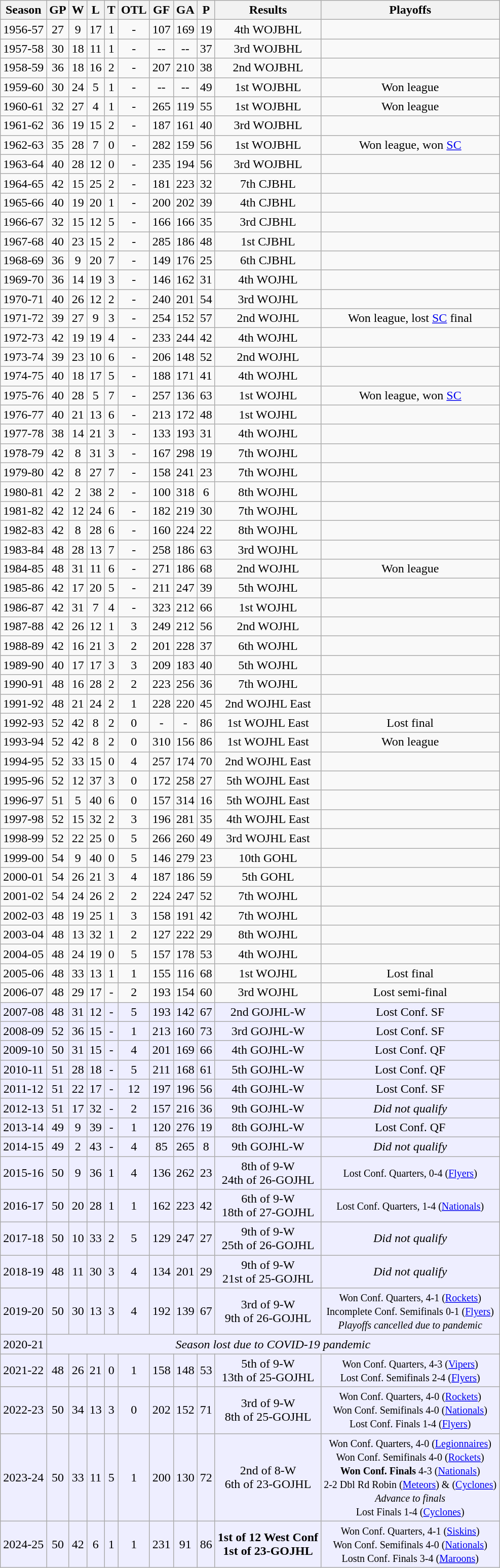<table class="wikitable">
<tr>
<th>Season</th>
<th>GP</th>
<th>W</th>
<th>L</th>
<th>T</th>
<th>OTL</th>
<th>GF</th>
<th>GA</th>
<th>P</th>
<th>Results</th>
<th>Playoffs</th>
</tr>
<tr align="center">
<td>1956-57</td>
<td>27</td>
<td>9</td>
<td>17</td>
<td>1</td>
<td>-</td>
<td>107</td>
<td>169</td>
<td>19</td>
<td>4th WOJBHL</td>
<td></td>
</tr>
<tr align="center">
<td>1957-58</td>
<td>30</td>
<td>18</td>
<td>11</td>
<td>1</td>
<td>-</td>
<td>--</td>
<td>--</td>
<td>37</td>
<td>3rd WOJBHL</td>
<td></td>
</tr>
<tr align="center">
<td>1958-59</td>
<td>36</td>
<td>18</td>
<td>16</td>
<td>2</td>
<td>-</td>
<td>207</td>
<td>210</td>
<td>38</td>
<td>2nd WOJBHL</td>
<td></td>
</tr>
<tr align="center">
<td>1959-60</td>
<td>30</td>
<td>24</td>
<td>5</td>
<td>1</td>
<td>-</td>
<td>--</td>
<td>--</td>
<td>49</td>
<td>1st WOJBHL</td>
<td>Won league</td>
</tr>
<tr align="center">
<td>1960-61</td>
<td>32</td>
<td>27</td>
<td>4</td>
<td>1</td>
<td>-</td>
<td>265</td>
<td>119</td>
<td>55</td>
<td>1st WOJBHL</td>
<td>Won league</td>
</tr>
<tr align="center">
<td>1961-62</td>
<td>36</td>
<td>19</td>
<td>15</td>
<td>2</td>
<td>-</td>
<td>187</td>
<td>161</td>
<td>40</td>
<td>3rd WOJBHL</td>
<td></td>
</tr>
<tr align="center">
<td>1962-63</td>
<td>35</td>
<td>28</td>
<td>7</td>
<td>0</td>
<td>-</td>
<td>282</td>
<td>159</td>
<td>56</td>
<td>1st WOJBHL</td>
<td>Won league, won <a href='#'>SC</a></td>
</tr>
<tr align="center">
<td>1963-64</td>
<td>40</td>
<td>28</td>
<td>12</td>
<td>0</td>
<td>-</td>
<td>235</td>
<td>194</td>
<td>56</td>
<td>3rd WOJBHL</td>
<td></td>
</tr>
<tr align="center">
<td>1964-65</td>
<td>42</td>
<td>15</td>
<td>25</td>
<td>2</td>
<td>-</td>
<td>181</td>
<td>223</td>
<td>32</td>
<td>7th CJBHL</td>
<td></td>
</tr>
<tr align="center">
<td>1965-66</td>
<td>40</td>
<td>19</td>
<td>20</td>
<td>1</td>
<td>-</td>
<td>200</td>
<td>202</td>
<td>39</td>
<td>4th CJBHL</td>
<td></td>
</tr>
<tr align="center">
<td>1966-67</td>
<td>32</td>
<td>15</td>
<td>12</td>
<td>5</td>
<td>-</td>
<td>166</td>
<td>166</td>
<td>35</td>
<td>3rd CJBHL</td>
<td></td>
</tr>
<tr align="center">
<td>1967-68</td>
<td>40</td>
<td>23</td>
<td>15</td>
<td>2</td>
<td>-</td>
<td>285</td>
<td>186</td>
<td>48</td>
<td>1st CJBHL</td>
<td></td>
</tr>
<tr align="center">
<td>1968-69</td>
<td>36</td>
<td>9</td>
<td>20</td>
<td>7</td>
<td>-</td>
<td>149</td>
<td>176</td>
<td>25</td>
<td>6th CJBHL</td>
<td></td>
</tr>
<tr align="center">
<td>1969-70</td>
<td>36</td>
<td>14</td>
<td>19</td>
<td>3</td>
<td>-</td>
<td>146</td>
<td>162</td>
<td>31</td>
<td>4th WOJHL</td>
<td></td>
</tr>
<tr align="center">
<td>1970-71</td>
<td>40</td>
<td>26</td>
<td>12</td>
<td>2</td>
<td>-</td>
<td>240</td>
<td>201</td>
<td>54</td>
<td>3rd WOJHL</td>
<td></td>
</tr>
<tr align="center">
<td>1971-72</td>
<td>39</td>
<td>27</td>
<td>9</td>
<td>3</td>
<td>-</td>
<td>254</td>
<td>152</td>
<td>57</td>
<td>2nd WOJHL</td>
<td>Won league, lost <a href='#'>SC</a> final</td>
</tr>
<tr align="center">
<td>1972-73</td>
<td>42</td>
<td>19</td>
<td>19</td>
<td>4</td>
<td>-</td>
<td>233</td>
<td>244</td>
<td>42</td>
<td>4th WOJHL</td>
<td></td>
</tr>
<tr align="center">
<td>1973-74</td>
<td>39</td>
<td>23</td>
<td>10</td>
<td>6</td>
<td>-</td>
<td>206</td>
<td>148</td>
<td>52</td>
<td>2nd WOJHL</td>
<td></td>
</tr>
<tr align="center">
<td>1974-75</td>
<td>40</td>
<td>18</td>
<td>17</td>
<td>5</td>
<td>-</td>
<td>188</td>
<td>171</td>
<td>41</td>
<td>4th WOJHL</td>
<td></td>
</tr>
<tr align="center">
<td>1975-76</td>
<td>40</td>
<td>28</td>
<td>5</td>
<td>7</td>
<td>-</td>
<td>257</td>
<td>136</td>
<td>63</td>
<td>1st WOJHL</td>
<td>Won league, won <a href='#'>SC</a></td>
</tr>
<tr align="center">
<td>1976-77</td>
<td>40</td>
<td>21</td>
<td>13</td>
<td>6</td>
<td>-</td>
<td>213</td>
<td>172</td>
<td>48</td>
<td>1st WOJHL</td>
<td></td>
</tr>
<tr align="center">
<td>1977-78</td>
<td>38</td>
<td>14</td>
<td>21</td>
<td>3</td>
<td>-</td>
<td>133</td>
<td>193</td>
<td>31</td>
<td>4th WOJHL</td>
<td></td>
</tr>
<tr align="center">
<td>1978-79</td>
<td>42</td>
<td>8</td>
<td>31</td>
<td>3</td>
<td>-</td>
<td>167</td>
<td>298</td>
<td>19</td>
<td>7th WOJHL</td>
<td></td>
</tr>
<tr align="center">
<td>1979-80</td>
<td>42</td>
<td>8</td>
<td>27</td>
<td>7</td>
<td>-</td>
<td>158</td>
<td>241</td>
<td>23</td>
<td>7th WOJHL</td>
<td></td>
</tr>
<tr align="center">
<td>1980-81</td>
<td>42</td>
<td>2</td>
<td>38</td>
<td>2</td>
<td>-</td>
<td>100</td>
<td>318</td>
<td>6</td>
<td>8th WOJHL</td>
<td></td>
</tr>
<tr align="center">
<td>1981-82</td>
<td>42</td>
<td>12</td>
<td>24</td>
<td>6</td>
<td>-</td>
<td>182</td>
<td>219</td>
<td>30</td>
<td>7th WOJHL</td>
<td></td>
</tr>
<tr align="center">
<td>1982-83</td>
<td>42</td>
<td>8</td>
<td>28</td>
<td>6</td>
<td>-</td>
<td>160</td>
<td>224</td>
<td>22</td>
<td>8th WOJHL</td>
<td></td>
</tr>
<tr align="center">
<td>1983-84</td>
<td>48</td>
<td>28</td>
<td>13</td>
<td>7</td>
<td>-</td>
<td>258</td>
<td>186</td>
<td>63</td>
<td>3rd WOJHL</td>
<td></td>
</tr>
<tr align="center">
<td>1984-85</td>
<td>48</td>
<td>31</td>
<td>11</td>
<td>6</td>
<td>-</td>
<td>271</td>
<td>186</td>
<td>68</td>
<td>2nd WOJHL</td>
<td>Won league</td>
</tr>
<tr align="center">
<td>1985-86</td>
<td>42</td>
<td>17</td>
<td>20</td>
<td>5</td>
<td>-</td>
<td>211</td>
<td>247</td>
<td>39</td>
<td>5th WOJHL</td>
<td></td>
</tr>
<tr align="center">
<td>1986-87</td>
<td>42</td>
<td>31</td>
<td>7</td>
<td>4</td>
<td>-</td>
<td>323</td>
<td>212</td>
<td>66</td>
<td>1st WOJHL</td>
<td></td>
</tr>
<tr align="center">
<td>1987-88</td>
<td>42</td>
<td>26</td>
<td>12</td>
<td>1</td>
<td>3</td>
<td>249</td>
<td>212</td>
<td>56</td>
<td>2nd WOJHL</td>
<td></td>
</tr>
<tr align="center">
<td>1988-89</td>
<td>42</td>
<td>16</td>
<td>21</td>
<td>3</td>
<td>2</td>
<td>201</td>
<td>228</td>
<td>37</td>
<td>6th WOJHL</td>
<td></td>
</tr>
<tr align="center">
<td>1989-90</td>
<td>40</td>
<td>17</td>
<td>17</td>
<td>3</td>
<td>3</td>
<td>209</td>
<td>183</td>
<td>40</td>
<td>5th WOJHL</td>
<td></td>
</tr>
<tr align="center">
<td>1990-91</td>
<td>48</td>
<td>16</td>
<td>28</td>
<td>2</td>
<td>2</td>
<td>223</td>
<td>256</td>
<td>36</td>
<td>7th WOJHL</td>
<td></td>
</tr>
<tr align="center">
<td>1991-92</td>
<td>48</td>
<td>21</td>
<td>24</td>
<td>2</td>
<td>1</td>
<td>228</td>
<td>220</td>
<td>45</td>
<td>2nd WOJHL East</td>
<td></td>
</tr>
<tr align="center">
<td>1992-93</td>
<td>52</td>
<td>42</td>
<td>8</td>
<td>2</td>
<td>0</td>
<td>-</td>
<td>-</td>
<td>86</td>
<td>1st WOJHL East</td>
<td>Lost final</td>
</tr>
<tr align="center">
<td>1993-94</td>
<td>52</td>
<td>42</td>
<td>8</td>
<td>2</td>
<td>0</td>
<td>310</td>
<td>156</td>
<td>86</td>
<td>1st WOJHL East</td>
<td>Won league</td>
</tr>
<tr align="center">
<td>1994-95</td>
<td>52</td>
<td>33</td>
<td>15</td>
<td>0</td>
<td>4</td>
<td>257</td>
<td>174</td>
<td>70</td>
<td>2nd WOJHL East</td>
<td></td>
</tr>
<tr align="center">
<td>1995-96</td>
<td>52</td>
<td>12</td>
<td>37</td>
<td>3</td>
<td>0</td>
<td>172</td>
<td>258</td>
<td>27</td>
<td>5th WOJHL East</td>
<td></td>
</tr>
<tr align="center">
<td>1996-97</td>
<td>51</td>
<td>5</td>
<td>40</td>
<td>6</td>
<td>0</td>
<td>157</td>
<td>314</td>
<td>16</td>
<td>5th WOJHL East</td>
<td></td>
</tr>
<tr align="center">
<td>1997-98</td>
<td>52</td>
<td>15</td>
<td>32</td>
<td>2</td>
<td>3</td>
<td>196</td>
<td>281</td>
<td>35</td>
<td>4th WOJHL East</td>
<td></td>
</tr>
<tr align="center">
<td>1998-99</td>
<td>52</td>
<td>22</td>
<td>25</td>
<td>0</td>
<td>5</td>
<td>266</td>
<td>260</td>
<td>49</td>
<td>3rd WOJHL East</td>
<td></td>
</tr>
<tr align="center">
<td>1999-00</td>
<td>54</td>
<td>9</td>
<td>40</td>
<td>0</td>
<td>5</td>
<td>146</td>
<td>279</td>
<td>23</td>
<td>10th GOHL</td>
<td></td>
</tr>
<tr align="center">
<td>2000-01</td>
<td>54</td>
<td>26</td>
<td>21</td>
<td>3</td>
<td>4</td>
<td>187</td>
<td>186</td>
<td>59</td>
<td>5th GOHL</td>
<td></td>
</tr>
<tr align="center">
<td>2001-02</td>
<td>54</td>
<td>24</td>
<td>26</td>
<td>2</td>
<td>2</td>
<td>224</td>
<td>247</td>
<td>52</td>
<td>7th WOJHL</td>
<td></td>
</tr>
<tr align="center">
<td>2002-03</td>
<td>48</td>
<td>19</td>
<td>25</td>
<td>1</td>
<td>3</td>
<td>158</td>
<td>191</td>
<td>42</td>
<td>7th WOJHL</td>
<td></td>
</tr>
<tr align="center">
<td>2003-04</td>
<td>48</td>
<td>13</td>
<td>32</td>
<td>1</td>
<td>2</td>
<td>127</td>
<td>222</td>
<td>29</td>
<td>8th WOJHL</td>
<td></td>
</tr>
<tr align="center">
<td>2004-05</td>
<td>48</td>
<td>24</td>
<td>19</td>
<td>0</td>
<td>5</td>
<td>157</td>
<td>178</td>
<td>53</td>
<td>4th WOJHL</td>
<td></td>
</tr>
<tr align="center">
<td>2005-06</td>
<td>48</td>
<td>33</td>
<td>13</td>
<td>1</td>
<td>1</td>
<td>155</td>
<td>116</td>
<td>68</td>
<td>1st WOJHL</td>
<td>Lost final</td>
</tr>
<tr align="center">
<td>2006-07</td>
<td>48</td>
<td>29</td>
<td>17</td>
<td>-</td>
<td>2</td>
<td>193</td>
<td>154</td>
<td>60</td>
<td>3rd WOJHL</td>
<td>Lost semi-final</td>
</tr>
<tr align="center" bgcolor="#eeeeff">
<td>2007-08</td>
<td>48</td>
<td>31</td>
<td>12</td>
<td>-</td>
<td>5</td>
<td>193</td>
<td>142</td>
<td>67</td>
<td>2nd GOJHL-W</td>
<td>Lost Conf. SF</td>
</tr>
<tr align="center" bgcolor="#eeeeff">
<td>2008-09</td>
<td>52</td>
<td>36</td>
<td>15</td>
<td>-</td>
<td>1</td>
<td>213</td>
<td>160</td>
<td>73</td>
<td>3rd GOJHL-W</td>
<td>Lost Conf. SF</td>
</tr>
<tr align="center" bgcolor="#eeeeff">
<td>2009-10</td>
<td>50</td>
<td>31</td>
<td>15</td>
<td>-</td>
<td>4</td>
<td>201</td>
<td>169</td>
<td>66</td>
<td>4th GOJHL-W</td>
<td>Lost Conf. QF</td>
</tr>
<tr align="center" bgcolor="#eeeeff">
<td>2010-11</td>
<td>51</td>
<td>28</td>
<td>18</td>
<td>-</td>
<td>5</td>
<td>211</td>
<td>168</td>
<td>61</td>
<td>5th GOJHL-W</td>
<td>Lost Conf. QF</td>
</tr>
<tr align="center" bgcolor="#eeeeff">
<td>2011-12</td>
<td>51</td>
<td>22</td>
<td>17</td>
<td>-</td>
<td>12</td>
<td>197</td>
<td>196</td>
<td>56</td>
<td>4th GOJHL-W</td>
<td>Lost Conf. SF</td>
</tr>
<tr align="center" bgcolor="#eeeeff">
<td>2012-13</td>
<td>51</td>
<td>17</td>
<td>32</td>
<td>-</td>
<td>2</td>
<td>157</td>
<td>216</td>
<td>36</td>
<td>9th GOJHL-W</td>
<td><em>Did not qualify</em></td>
</tr>
<tr align="center" bgcolor="#eeeeff">
<td>2013-14</td>
<td>49</td>
<td>9</td>
<td>39</td>
<td>-</td>
<td>1</td>
<td>120</td>
<td>276</td>
<td>19</td>
<td>8th GOJHL-W</td>
<td>Lost Conf. QF</td>
</tr>
<tr align="center" bgcolor="#eeeeff">
<td>2014-15</td>
<td>49</td>
<td>2</td>
<td>43</td>
<td>-</td>
<td>4</td>
<td>85</td>
<td>265</td>
<td>8</td>
<td>9th GOJHL-W</td>
<td><em>Did not qualify</em></td>
</tr>
<tr align="center" bgcolor="#eeeeff">
<td>2015-16</td>
<td>50</td>
<td>9</td>
<td>36</td>
<td>1</td>
<td>4</td>
<td>136</td>
<td>262</td>
<td>23</td>
<td>8th of 9-W<br>24th of 26-GOJHL</td>
<td><small>Lost Conf. Quarters, 0-4 (<a href='#'>Flyers</a>)</small></td>
</tr>
<tr align="center" bgcolor="#eeeeff">
<td>2016-17</td>
<td>50</td>
<td>20</td>
<td>28</td>
<td>1</td>
<td>1</td>
<td>162</td>
<td>223</td>
<td>42</td>
<td>6th of 9-W<br>18th of 27-GOJHL</td>
<td><small>Lost Conf. Quarters, 1-4 (<a href='#'>Nationals</a>)</small></td>
</tr>
<tr align="center" bgcolor="#eeeeff">
<td>2017-18</td>
<td>50</td>
<td>10</td>
<td>33</td>
<td>2</td>
<td>5</td>
<td>129</td>
<td>247</td>
<td>27</td>
<td>9th of 9-W<br>25th of 26-GOJHL</td>
<td><em>Did not qualify</em></td>
</tr>
<tr align="center" bgcolor="#eeeeff">
<td>2018-19</td>
<td>48</td>
<td>11</td>
<td>30</td>
<td>3</td>
<td>4</td>
<td>134</td>
<td>201</td>
<td>29</td>
<td>9th of 9-W<br>21st of 25-GOJHL</td>
<td><em>Did not qualify</em></td>
</tr>
<tr align="center" bgcolor="#eeeeff">
<td>2019-20</td>
<td>50</td>
<td>30</td>
<td>13</td>
<td>3</td>
<td>4</td>
<td>192</td>
<td>139</td>
<td>67</td>
<td>3rd of 9-W<br>9th of 26-GOJHL</td>
<td><small>Won Conf. Quarters, 4-1 (<a href='#'>Rockets</a>)<br>Incomplete Conf. Semifinals 0-1 (<a href='#'>Flyers</a>)<br><em>Playoffs cancelled due to pandemic</em></small></td>
</tr>
<tr align="center" bgcolor="#eeeeff">
<td>2020-21</td>
<td Colspan=10><em>Season lost due to COVID-19 pandemic</em></td>
</tr>
<tr align="center" bgcolor="#eeeeff">
<td>2021-22</td>
<td>48</td>
<td>26</td>
<td>21</td>
<td>0</td>
<td>1</td>
<td>158</td>
<td>148</td>
<td>53</td>
<td>5th of 9-W<br>13th of 25-GOJHL</td>
<td><small>Won Conf. Quarters, 4-3 (<a href='#'>Vipers</a>)<br>Lost Conf. Semifinals 2-4 (<a href='#'>Flyers</a>)</small></td>
</tr>
<tr align="center" bgcolor="#eeeeff">
<td>2022-23</td>
<td>50</td>
<td>34</td>
<td>13</td>
<td>3</td>
<td>0</td>
<td>202</td>
<td>152</td>
<td>71</td>
<td>3rd of 9-W<br>8th of 25-GOJHL</td>
<td><small>Won Conf. Quarters, 4-0 (<a href='#'>Rockets</a>)<br>Won Conf. Semifinals 4-0 (<a href='#'>Nationals</a>)<br>Lost Conf. Finals 1-4 (<a href='#'>Flyers</a>)</small></td>
</tr>
<tr align="center" bgcolor="#eeeeff">
<td>2023-24</td>
<td>50</td>
<td>33</td>
<td>11</td>
<td>5</td>
<td>1</td>
<td>200</td>
<td>130</td>
<td>72</td>
<td>2nd of 8-W<br>6th of 23-GOJHL</td>
<td><small>Won Conf. Quarters, 4-0 (<a href='#'>Legionnaires</a>)<br>Won Conf. Semifinals 4-0 (<a href='#'>Rockets</a>)<br><strong>Won Conf. Finals</strong> 4-3 (<a href='#'>Nationals</a>)<br>2-2 Dbl Rd Robin (<a href='#'>Meteors</a>) & (<a href='#'>Cyclones</a>)<br><em>Advance to finals</em><br>Lost Finals 1-4 (<a href='#'>Cyclones</a>)</small></td>
</tr>
<tr align="center" bgcolor="#eeeeff">
<td>2024-25</td>
<td>50</td>
<td>42</td>
<td>6</td>
<td>1</td>
<td>1</td>
<td>231</td>
<td>91</td>
<td>86</td>
<td><strong>1st of 12 West Conf</strong><br><strong>1st of 23-GOJHL</strong></td>
<td><small>Won Conf. Quarters, 4-1 (<a href='#'>Siskins</a>)<br>Won Conf. Semifinals 4-0 (<a href='#'>Nationals</a>)<br>Lostn Conf. Finals 3-4 (<a href='#'>Maroons</a>)</small></td>
</tr>
</table>
